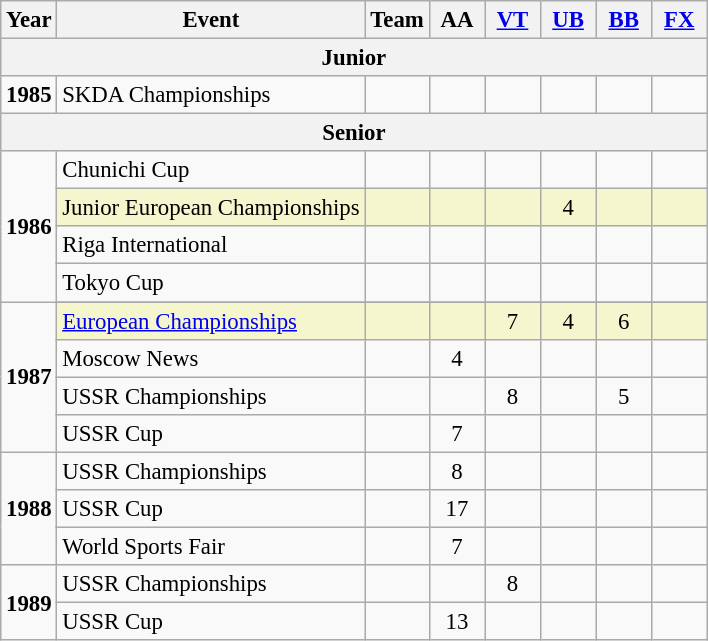<table class="wikitable" style="text-align:center; font-size:95%;">
<tr>
<th align=center>Year</th>
<th align=center>Event</th>
<th style="width:30px;">Team</th>
<th style="width:30px;">AA</th>
<th style="width:30px;"><a href='#'>VT</a></th>
<th style="width:30px;"><a href='#'>UB</a></th>
<th style="width:30px;"><a href='#'>BB</a></th>
<th style="width:30px;"><a href='#'>FX</a></th>
</tr>
<tr>
<th colspan="8"><strong>Junior</strong></th>
</tr>
<tr>
<td rowspan="1"><strong>1985</strong></td>
<td align=left>SKDA Championships</td>
<td></td>
<td></td>
<td></td>
<td></td>
<td></td>
<td></td>
</tr>
<tr>
<th colspan="8"><strong>Senior</strong></th>
</tr>
<tr>
<td rowspan="4"><strong>1986</strong></td>
<td align=left>Chunichi Cup</td>
<td></td>
<td></td>
<td></td>
<td></td>
<td></td>
<td></td>
</tr>
<tr bgcolor=#F5F6CE>
<td align=left>Junior European Championships</td>
<td></td>
<td></td>
<td></td>
<td>4</td>
<td></td>
<td></td>
</tr>
<tr>
<td align=left>Riga International</td>
<td></td>
<td></td>
<td></td>
<td></td>
<td></td>
<td></td>
</tr>
<tr>
<td align=left>Tokyo Cup</td>
<td></td>
<td></td>
<td></td>
<td></td>
<td></td>
<td></td>
</tr>
<tr>
<td rowspan="5"><strong>1987</strong></td>
</tr>
<tr bgcolor=#F5F6CE>
<td align=left><a href='#'>European Championships</a></td>
<td></td>
<td></td>
<td>7</td>
<td>4</td>
<td>6</td>
<td></td>
</tr>
<tr>
<td align=left>Moscow News</td>
<td></td>
<td>4</td>
<td></td>
<td></td>
<td></td>
<td></td>
</tr>
<tr>
<td align=left>USSR Championships</td>
<td></td>
<td></td>
<td>8</td>
<td></td>
<td>5</td>
<td></td>
</tr>
<tr>
<td align=left>USSR Cup</td>
<td></td>
<td>7</td>
<td></td>
<td></td>
<td></td>
<td></td>
</tr>
<tr>
<td rowspan="3"><strong>1988</strong></td>
<td align=left>USSR Championships</td>
<td></td>
<td>8</td>
<td></td>
<td></td>
<td></td>
<td></td>
</tr>
<tr>
<td align=left>USSR Cup</td>
<td></td>
<td>17</td>
<td></td>
<td></td>
<td></td>
<td></td>
</tr>
<tr>
<td align=left>World Sports Fair</td>
<td></td>
<td>7</td>
<td></td>
<td></td>
<td></td>
<td></td>
</tr>
<tr>
<td rowspan="2"><strong>1989</strong></td>
<td align=left>USSR Championships</td>
<td></td>
<td></td>
<td>8</td>
<td></td>
<td></td>
<td></td>
</tr>
<tr>
<td align=left>USSR Cup</td>
<td></td>
<td>13</td>
<td></td>
<td></td>
<td></td>
<td></td>
</tr>
</table>
